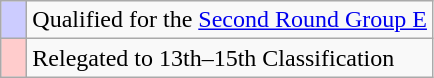<table class="wikitable">
<tr>
<td width=10px bgcolor=#ccccff></td>
<td>Qualified for the <a href='#'>Second Round Group E</a></td>
</tr>
<tr>
<td bgcolor=#ffcccc></td>
<td>Relegated to 13th–15th Classification</td>
</tr>
</table>
